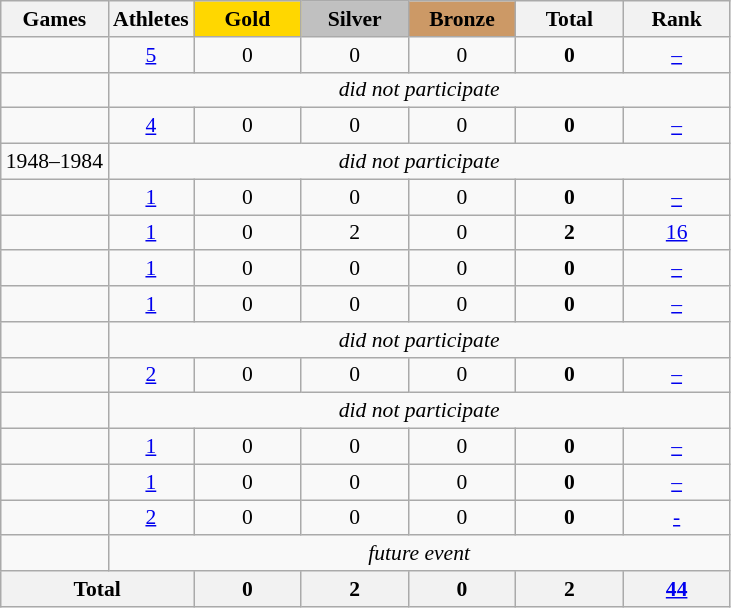<table class="wikitable" style="text-align:center; font-size:90%;">
<tr>
<th>Games</th>
<th>Athletes</th>
<td style="background:gold; width:4.5em; font-weight:bold;">Gold</td>
<td style="background:silver; width:4.5em; font-weight:bold;">Silver</td>
<td style="background:#cc9966; width:4.5em; font-weight:bold;">Bronze</td>
<th style="width:4.5em; font-weight:bold;">Total</th>
<th style="width:4.5em; font-weight:bold;">Rank</th>
</tr>
<tr>
<td align=left></td>
<td><a href='#'>5</a></td>
<td>0</td>
<td>0</td>
<td>0</td>
<td><strong>0</strong></td>
<td><a href='#'>–</a></td>
</tr>
<tr>
<td align=left></td>
<td colspan=6><em>did not participate</em></td>
</tr>
<tr>
<td align=left></td>
<td><a href='#'>4</a></td>
<td>0</td>
<td>0</td>
<td>0</td>
<td><strong>0</strong></td>
<td><a href='#'>–</a></td>
</tr>
<tr>
<td align=left>1948–1984</td>
<td colspan=6><em>did not participate</em></td>
</tr>
<tr>
<td align=left></td>
<td><a href='#'>1</a></td>
<td>0</td>
<td>0</td>
<td>0</td>
<td><strong>0</strong></td>
<td><a href='#'>–</a></td>
</tr>
<tr>
<td align=left></td>
<td><a href='#'>1</a></td>
<td>0</td>
<td>2</td>
<td>0</td>
<td><strong>2</strong></td>
<td><a href='#'>16</a></td>
</tr>
<tr>
<td align=left></td>
<td><a href='#'>1</a></td>
<td>0</td>
<td>0</td>
<td>0</td>
<td><strong>0</strong></td>
<td><a href='#'>–</a></td>
</tr>
<tr>
<td align=left></td>
<td><a href='#'>1</a></td>
<td>0</td>
<td>0</td>
<td>0</td>
<td><strong>0</strong></td>
<td><a href='#'>–</a></td>
</tr>
<tr>
<td align=left></td>
<td colspan=6><em>did not participate</em></td>
</tr>
<tr>
<td align=left></td>
<td><a href='#'>2</a></td>
<td>0</td>
<td>0</td>
<td>0</td>
<td><strong>0</strong></td>
<td><a href='#'>–</a></td>
</tr>
<tr>
<td align=left></td>
<td colspan=6><em>did not participate</em></td>
</tr>
<tr>
<td align=left></td>
<td><a href='#'>1</a></td>
<td>0</td>
<td>0</td>
<td>0</td>
<td><strong>0</strong></td>
<td><a href='#'>–</a></td>
</tr>
<tr>
<td align=left></td>
<td><a href='#'>1</a></td>
<td>0</td>
<td>0</td>
<td>0</td>
<td><strong>0</strong></td>
<td><a href='#'>–</a></td>
</tr>
<tr>
<td align=left></td>
<td><a href='#'>2</a></td>
<td>0</td>
<td>0</td>
<td>0</td>
<td><strong>0</strong></td>
<td><a href='#'>-</a></td>
</tr>
<tr>
<td align=left></td>
<td colspan=6><em>future event</em></td>
</tr>
<tr>
<th colspan=2>Total</th>
<th>0</th>
<th>2</th>
<th>0</th>
<th>2</th>
<th><a href='#'>44</a></th>
</tr>
</table>
